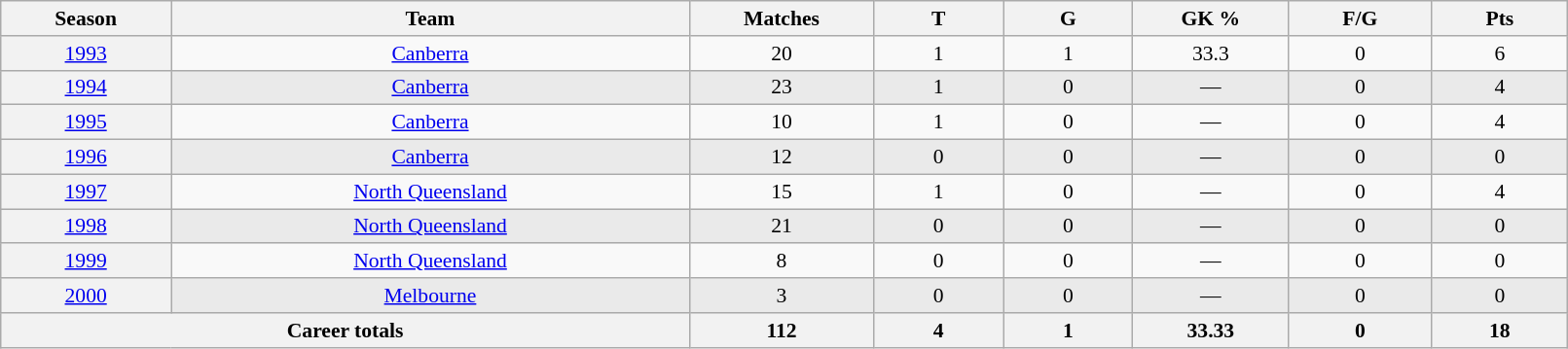<table class="wikitable sortable"  style="font-size:90%; text-align:center; width:85%;">
<tr>
<th width=2%>Season</th>
<th width=8%>Team</th>
<th width=2%>Matches</th>
<th width=2%>T</th>
<th width=2%>G</th>
<th width=2%>GK %</th>
<th width=2%>F/G</th>
<th width=2%>Pts</th>
</tr>
<tr>
<th scope="row" style="text-align:center; font-weight:normal"><a href='#'>1993</a></th>
<td style="text-align:center;"> <a href='#'>Canberra</a></td>
<td>20</td>
<td>1</td>
<td>1</td>
<td>33.3</td>
<td>0</td>
<td>6</td>
</tr>
<tr style="background-color: #EAEAEA">
<th scope="row" style="text-align:center; font-weight:normal"><a href='#'>1994</a></th>
<td style="text-align:center;"> <a href='#'>Canberra</a></td>
<td>23</td>
<td>1</td>
<td>0</td>
<td>—</td>
<td>0</td>
<td>4</td>
</tr>
<tr>
<th scope="row" style="text-align:center; font-weight:normal"><a href='#'>1995</a></th>
<td style="text-align:center;"> <a href='#'>Canberra</a></td>
<td>10</td>
<td>1</td>
<td>0</td>
<td>—</td>
<td>0</td>
<td>4</td>
</tr>
<tr style="background-color: #EAEAEA">
<th scope="row" style="text-align:center; font-weight:normal"><a href='#'>1996</a></th>
<td style="text-align:center;"> <a href='#'>Canberra</a></td>
<td>12</td>
<td>0</td>
<td>0</td>
<td>—</td>
<td>0</td>
<td>0</td>
</tr>
<tr>
<th scope="row" style="text-align:center; font-weight:normal"><a href='#'>1997</a></th>
<td style="text-align:center;"> <a href='#'>North Queensland</a></td>
<td>15</td>
<td>1</td>
<td>0</td>
<td>—</td>
<td>0</td>
<td>4</td>
</tr>
<tr style="background-color: #EAEAEA">
<th scope="row" style="text-align:center; font-weight:normal"><a href='#'>1998</a></th>
<td style="text-align:center;"> <a href='#'>North Queensland</a></td>
<td>21</td>
<td>0</td>
<td>0</td>
<td>—</td>
<td>0</td>
<td>0</td>
</tr>
<tr>
<th scope="row" style="text-align:center; font-weight:normal"><a href='#'>1999</a></th>
<td style="text-align:center;"> <a href='#'>North Queensland</a></td>
<td>8</td>
<td>0</td>
<td>0</td>
<td>—</td>
<td>0</td>
<td>0</td>
</tr>
<tr style="background-color: #EAEAEA">
<th scope="row" style="text-align:center; font-weight:normal"><a href='#'>2000</a></th>
<td style="text-align:center;"> <a href='#'>Melbourne</a></td>
<td>3</td>
<td>0</td>
<td>0</td>
<td>—</td>
<td>0</td>
<td>0</td>
</tr>
<tr class="sortbottom">
<th colspan=2>Career totals</th>
<th>112</th>
<th>4</th>
<th>1</th>
<th>33.33</th>
<th>0</th>
<th>18</th>
</tr>
</table>
